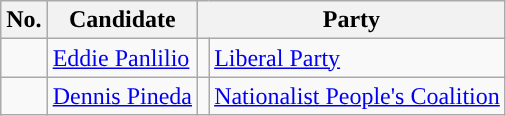<table class="wikitable sortable" style="text-align:left;">
<tr>
<th>No.</th>
<th>Candidate</th>
<th colspan="2">Party</th>
</tr>
<tr>
<td></td>
<td><a href='#'>Eddie Panlilio</a></td>
<td></td>
<td><a href='#'>Liberal Party</a></td>
</tr>
<tr>
<td></td>
<td><a href='#'>Dennis Pineda</a></td>
<td></td>
<td><a href='#'>Nationalist People's Coalition</a></td>
</tr>
</table>
